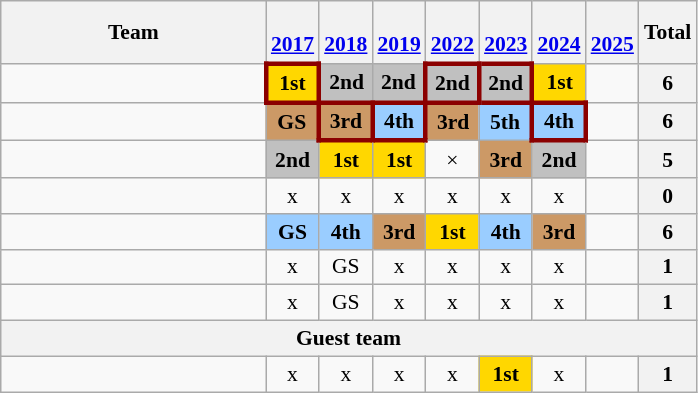<table class="wikitable" style="text-align:center; font-size:90%">
<tr>
<th width=170>Team</th>
<th><br><a href='#'>2017</a></th>
<th><br><a href='#'>2018</a></th>
<th><br><a href='#'>2019</a></th>
<th><br><a href='#'>2022</a></th>
<th><br><a href='#'>2023</a></th>
<th><br><a href='#'>2024</a></th>
<th><br><a href='#'>2025</a></th>
<th>Total</th>
</tr>
<tr>
<td align=left></td>
<td style="border: 3px solid darkred" bgcolor=gold><strong>1st</strong></td>
<td bgcolor=silver><strong>2nd</strong></td>
<td bgcolor=silver><strong>2nd</strong></td>
<td style="border: 3px solid darkred" bgcolor=silver><strong>2nd</strong></td>
<td style="border: 3px solid darkred" bgcolor=silver><strong>2nd</strong></td>
<td bgcolor=gold><strong>1st</strong></td>
<td></td>
<th>6</th>
</tr>
<tr>
<td align=left></td>
<td bgcolor=cc9966><strong>GS</strong></td>
<td style="border: 3px solid darkred" bgcolor=cc9966><strong>3rd</strong></td>
<td style="border: 3px solid darkred" bgcolor=9acdff><strong>4th</strong></td>
<td bgcolor=cc9966><strong>3rd</strong></td>
<td bgcolor=9acdff><strong>5th</strong></td>
<td style="border: 3px solid darkred" bgcolor=9acdff><strong>4th</strong></td>
<td></td>
<th>6</th>
</tr>
<tr>
<td align=left></td>
<td bgcolor=silver><strong>2nd</strong></td>
<td bgcolor=gold><strong>1st</strong></td>
<td bgcolor=gold><strong>1st</strong></td>
<td>×</td>
<td bgcolor=cc9966><strong>3rd</strong></td>
<td bgcolor=silver><strong>2nd</strong></td>
<td></td>
<th>5</th>
</tr>
<tr>
<td align=left></td>
<td>x</td>
<td>x</td>
<td>x</td>
<td>x</td>
<td>x</td>
<td>x</td>
<td></td>
<th>0</th>
</tr>
<tr>
<td align=left></td>
<td bgcolor=9acdff><strong>GS</strong></td>
<td bgcolor=9acdff><strong>4th</strong></td>
<td bgcolor=cc9966><strong>3rd</strong></td>
<td bgcolor=gold><strong>1st</strong></td>
<td bgcolor=9acdff><strong>4th</strong></td>
<td bgcolor=cc9966><strong>3rd</strong></td>
<td></td>
<th>6</th>
</tr>
<tr>
<td align=left></td>
<td>x</td>
<td>GS</td>
<td>x</td>
<td>x</td>
<td>x</td>
<td>x</td>
<td></td>
<th>1</th>
</tr>
<tr>
<td align=left></td>
<td>x</td>
<td>GS</td>
<td>x</td>
<td>x</td>
<td>x</td>
<td>x</td>
<td></td>
<th>1</th>
</tr>
<tr>
<th colspan="9">Guest team</th>
</tr>
<tr>
<td align=left></td>
<td>x</td>
<td>x</td>
<td>x</td>
<td>x</td>
<td bgcolor=gold><strong>1st</strong></td>
<td>x</td>
<td></td>
<th>1</th>
</tr>
</table>
